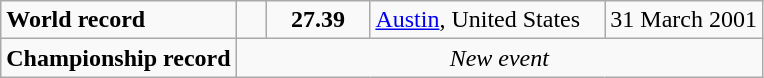<table class="wikitable">
<tr>
<td><strong>World record</strong></td>
<td style="padding-right:1em"></td>
<td style="text-align:center;padding-left:1em; padding-right:1em;"><strong>27.39</strong></td>
<td style="padding-right:1em"><a href='#'>Austin</a>, United States</td>
<td align=right>31 March 2001</td>
</tr>
<tr>
<td><strong>Championship record</strong></td>
<td colspan="5" style="text-align:center;"><em>New event</em></td>
</tr>
</table>
